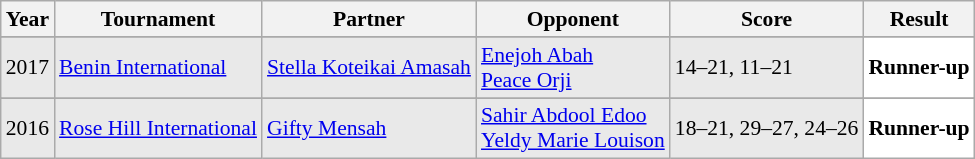<table class="sortable wikitable" style="font-size: 90%;">
<tr>
<th>Year</th>
<th>Tournament</th>
<th>Partner</th>
<th>Opponent</th>
<th>Score</th>
<th>Result</th>
</tr>
<tr>
</tr>
<tr style="background:#E9E9E9">
<td align="center">2017</td>
<td align="left"><a href='#'>Benin International</a></td>
<td align="left"> <a href='#'>Stella Koteikai Amasah</a></td>
<td align="left"> <a href='#'>Enejoh Abah</a><br> <a href='#'>Peace Orji</a></td>
<td align="left">14–21, 11–21</td>
<td style="text-align:left; background:white"> <strong>Runner-up</strong></td>
</tr>
<tr>
</tr>
<tr style="background:#E9E9E9">
<td align="center">2016</td>
<td align="left"><a href='#'>Rose Hill International</a></td>
<td align="left"> <a href='#'>Gifty Mensah</a></td>
<td align="left"> <a href='#'>Sahir Abdool Edoo</a><br> <a href='#'>Yeldy Marie Louison</a></td>
<td align="left">18–21, 29–27, 24–26</td>
<td style="text-align:left; background:white"> <strong>Runner-up</strong></td>
</tr>
</table>
